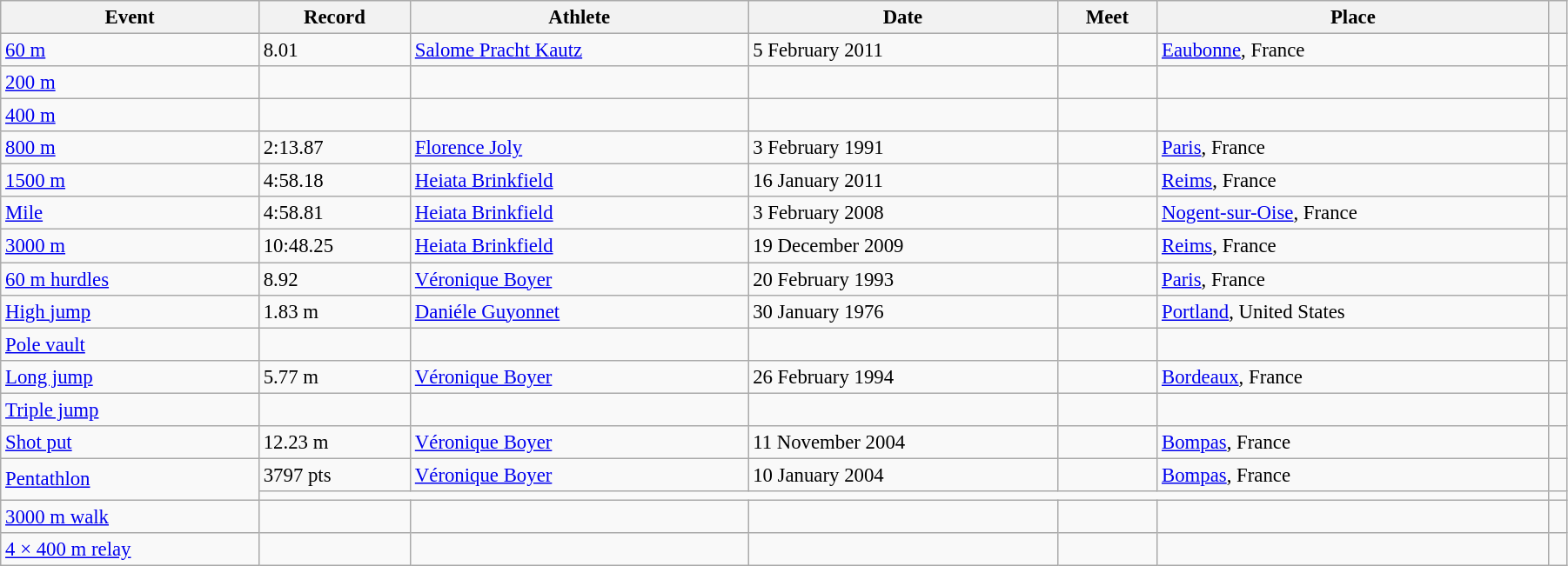<table class="wikitable" style="font-size:95%; width: 95%;">
<tr>
<th>Event</th>
<th>Record</th>
<th>Athlete</th>
<th>Date</th>
<th>Meet</th>
<th>Place</th>
<th></th>
</tr>
<tr>
<td><a href='#'>60 m</a></td>
<td>8.01</td>
<td><a href='#'>Salome Pracht Kautz</a></td>
<td>5 February 2011</td>
<td></td>
<td><a href='#'>Eaubonne</a>, France</td>
<td></td>
</tr>
<tr>
<td><a href='#'>200 m</a></td>
<td></td>
<td></td>
<td></td>
<td></td>
<td></td>
<td></td>
</tr>
<tr>
<td><a href='#'>400 m</a></td>
<td></td>
<td></td>
<td></td>
<td></td>
<td></td>
<td></td>
</tr>
<tr>
<td><a href='#'>800 m</a></td>
<td>2:13.87</td>
<td><a href='#'>Florence Joly</a></td>
<td>3 February 1991</td>
<td></td>
<td><a href='#'>Paris</a>, France</td>
<td></td>
</tr>
<tr>
<td><a href='#'>1500 m</a></td>
<td>4:58.18</td>
<td><a href='#'>Heiata Brinkfield</a></td>
<td>16 January 2011</td>
<td></td>
<td><a href='#'>Reims</a>, France</td>
<td></td>
</tr>
<tr>
<td><a href='#'>Mile</a></td>
<td>4:58.81</td>
<td><a href='#'>Heiata Brinkfield</a></td>
<td>3 February 2008</td>
<td></td>
<td><a href='#'>Nogent-sur-Oise</a>, France</td>
<td></td>
</tr>
<tr>
<td><a href='#'>3000 m</a></td>
<td>10:48.25</td>
<td><a href='#'>Heiata Brinkfield</a></td>
<td>19 December 2009</td>
<td></td>
<td><a href='#'>Reims</a>, France</td>
<td></td>
</tr>
<tr>
<td><a href='#'>60 m hurdles</a></td>
<td>8.92</td>
<td><a href='#'>Véronique Boyer</a></td>
<td>20 February 1993</td>
<td></td>
<td><a href='#'>Paris</a>, France</td>
<td></td>
</tr>
<tr>
<td><a href='#'>High jump</a></td>
<td>1.83 m</td>
<td><a href='#'>Daniéle Guyonnet</a></td>
<td>30 January 1976</td>
<td></td>
<td><a href='#'>Portland</a>, United States</td>
<td></td>
</tr>
<tr>
<td><a href='#'>Pole vault</a></td>
<td></td>
<td></td>
<td></td>
<td></td>
<td></td>
<td></td>
</tr>
<tr>
<td><a href='#'>Long jump</a></td>
<td>5.77 m</td>
<td><a href='#'>Véronique Boyer</a></td>
<td>26 February 1994</td>
<td></td>
<td><a href='#'>Bordeaux</a>, France</td>
<td></td>
</tr>
<tr>
<td><a href='#'>Triple jump</a></td>
<td></td>
<td></td>
<td></td>
<td></td>
<td></td>
<td></td>
</tr>
<tr>
<td><a href='#'>Shot put</a></td>
<td>12.23 m</td>
<td><a href='#'>Véronique Boyer</a></td>
<td>11 November 2004</td>
<td></td>
<td><a href='#'>Bompas</a>, France</td>
<td></td>
</tr>
<tr>
<td rowspan=2><a href='#'>Pentathlon</a></td>
<td>3797 pts</td>
<td><a href='#'>Véronique Boyer</a></td>
<td>10 January 2004</td>
<td></td>
<td><a href='#'>Bompas</a>, France</td>
<td></td>
</tr>
<tr>
<td colspan=5></td>
<td></td>
</tr>
<tr>
<td><a href='#'>3000 m walk</a></td>
<td></td>
<td></td>
<td></td>
<td></td>
<td></td>
<td></td>
</tr>
<tr>
<td><a href='#'>4 × 400 m relay</a></td>
<td></td>
<td></td>
<td></td>
<td></td>
<td></td>
<td></td>
</tr>
</table>
